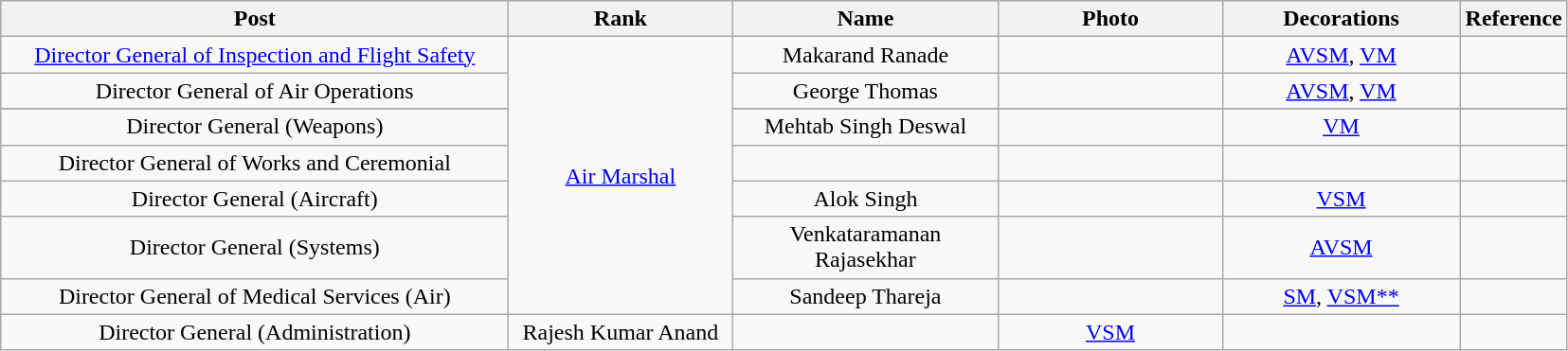<table class="wikitable" style="text-align:center">
<tr style="background:#ccc;">
<th scope="col" style="width: 350px;">Post</th>
<th scope="col" style="width: 150px;">Rank</th>
<th scope="col" style="width: 180px;">Name</th>
<th scope="col" style="width: 150px;">Photo</th>
<th scope="col" style="width: 160px;">Decorations</th>
<th scope="col" style="width: 5px;">Reference</th>
</tr>
<tr>
<td><a href='#'>Director General of Inspection and Flight Safety</a></td>
<td rowspan="8"><a href='#'>Air Marshal</a></td>
<td>Makarand Ranade</td>
<td></td>
<td><a href='#'>AVSM</a>, <a href='#'>VM</a></td>
<td></td>
</tr>
<tr>
<td>Director General of Air Operations</td>
<td>George Thomas</td>
<td></td>
<td><a href='#'>AVSM</a>, <a href='#'>VM</a></td>
<td></td>
</tr>
<tr>
</tr>
<tr>
<td>Director General (Weapons)</td>
<td>Mehtab Singh Deswal</td>
<td></td>
<td><a href='#'>VM</a></td>
<td></td>
</tr>
<tr>
<td>Director General of Works and Ceremonial</td>
<td></td>
<td></td>
<td></td>
<td></td>
</tr>
<tr>
<td>Director General (Aircraft)</td>
<td>Alok Singh</td>
<td></td>
<td><a href='#'>VSM</a></td>
<td></td>
</tr>
<tr>
<td>Director General (Systems)</td>
<td>Venkataramanan Rajasekhar</td>
<td></td>
<td><a href='#'>AVSM</a></td>
<td></td>
</tr>
<tr>
<td>Director General of Medical Services (Air)</td>
<td>Sandeep Thareja</td>
<td></td>
<td><a href='#'>SM</a>, <a href='#'>VSM**</a></td>
<td></td>
</tr>
<tr>
<td>Director General (Administration)</td>
<td>Rajesh Kumar Anand</td>
<td></td>
<td><a href='#'>VSM</a></td>
<td></td>
</tr>
</table>
